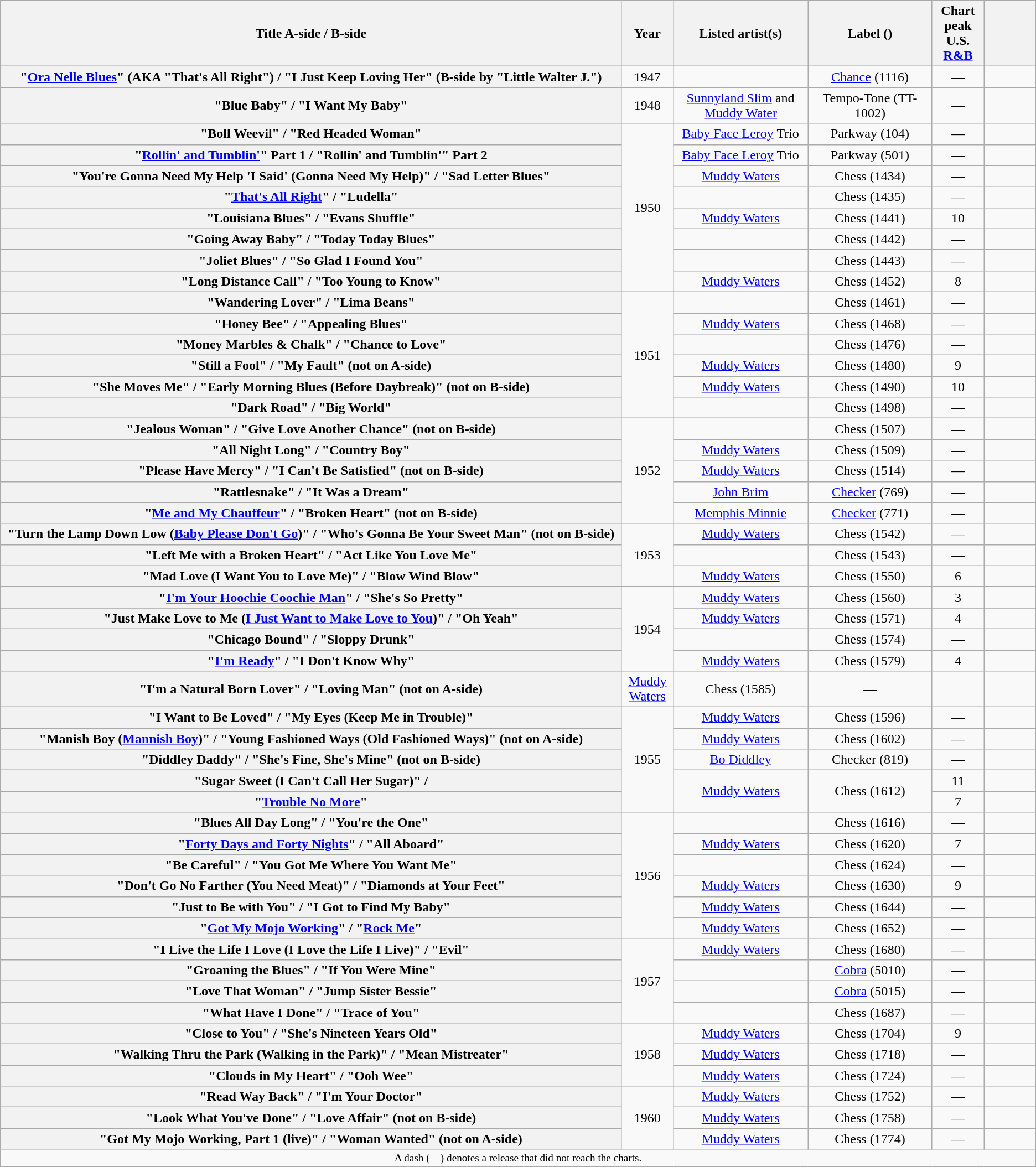<table class="wikitable sortable plainrowheaders" style="text-align:center;">
<tr>
<th scope="col" width=%>Title A-side / B-side</th>
<th scope="col" width=5%>Year</th>
<th scope="col" width=13%>Listed artist(s)</th>
<th scope="col" width=12%>Label ()</th>
<th scope="col" width=5% data-sort-type=number>Chart peak U.S. <a href='#'>R&B</a> </th>
<th scope="col" width=5% class="unsortable"></th>
</tr>
<tr>
<th scope="row">"<a href='#'>Ora Nelle Blues</a>" (AKA "That's All Right") / "I Just Keep Loving Her" (B-side by "Little Walter J.")</th>
<td>1947</td>
<td></td>
<td><a href='#'>Chance</a> (1116)</td>
<td>—</td>
<td></td>
</tr>
<tr>
<th scope="row">"Blue Baby" / "I Want My Baby"</th>
<td>1948</td>
<td><a href='#'>Sunnyland Slim</a> and <a href='#'>Muddy Water</a> </td>
<td>Tempo-Tone (TT-1002)</td>
<td>—</td>
<td></td>
</tr>
<tr>
<th scope="row">"Boll Weevil" / "Red Headed Woman"</th>
<td rowspan="8">1950</td>
<td><a href='#'>Baby Face Leroy</a> Trio</td>
<td>Parkway (104)</td>
<td>—</td>
<td></td>
</tr>
<tr>
<th scope="row">"<a href='#'>Rollin' and Tumblin'</a>" Part 1 / "Rollin' and Tumblin'" Part 2</th>
<td><a href='#'>Baby Face Leroy</a> Trio</td>
<td>Parkway (501)</td>
<td>—</td>
<td></td>
</tr>
<tr>
<th scope="row">"You're Gonna Need My Help 'I Said' (Gonna Need My Help)" / "Sad Letter Blues"</th>
<td><a href='#'>Muddy Waters</a></td>
<td>Chess (1434)</td>
<td>—</td>
<td></td>
</tr>
<tr>
<th scope="row">"<a href='#'>That's All Right</a>" / "Ludella"</th>
<td></td>
<td>Chess (1435)</td>
<td>—</td>
<td></td>
</tr>
<tr>
<th scope="row">"Louisiana Blues" / "Evans Shuffle"</th>
<td><a href='#'>Muddy Waters</a></td>
<td>Chess (1441)</td>
<td>10</td>
<td></td>
</tr>
<tr>
<th scope="row">"Going Away Baby" / "Today Today Blues"</th>
<td></td>
<td>Chess (1442)</td>
<td>—</td>
<td></td>
</tr>
<tr>
<th scope="row">"Joliet Blues" / "So Glad I Found You"</th>
<td></td>
<td>Chess (1443)</td>
<td>—</td>
<td></td>
</tr>
<tr>
<th scope="row">"Long Distance Call" / "Too Young to Know"</th>
<td><a href='#'>Muddy Waters</a></td>
<td>Chess (1452)</td>
<td>8</td>
<td></td>
</tr>
<tr>
<th scope="row">"Wandering Lover" / "Lima Beans"</th>
<td rowspan="6">1951</td>
<td></td>
<td>Chess (1461)</td>
<td>—</td>
<td></td>
</tr>
<tr>
<th scope="row">"Honey Bee" / "Appealing Blues"</th>
<td><a href='#'>Muddy Waters</a></td>
<td>Chess (1468)</td>
<td>—</td>
<td></td>
</tr>
<tr>
<th scope="row">"Money Marbles & Chalk" / "Chance to Love"</th>
<td></td>
<td>Chess (1476)</td>
<td>—</td>
<td></td>
</tr>
<tr>
<th scope="row">"Still a Fool" / "My Fault" (not on A-side)</th>
<td><a href='#'>Muddy Waters</a></td>
<td>Chess (1480)</td>
<td>9</td>
<td></td>
</tr>
<tr>
<th scope="row">"She Moves Me" / "Early Morning Blues (Before Daybreak)" (not on B-side)</th>
<td><a href='#'>Muddy Waters</a></td>
<td>Chess (1490)</td>
<td>10</td>
<td></td>
</tr>
<tr>
<th scope="row">"Dark Road" / "Big World"</th>
<td></td>
<td>Chess (1498)</td>
<td>—</td>
<td></td>
</tr>
<tr>
<th scope="row">"Jealous Woman" / "Give Love Another Chance" (not on B-side)</th>
<td rowspan="5">1952</td>
<td></td>
<td>Chess (1507)</td>
<td>—</td>
<td></td>
</tr>
<tr>
<th scope="row">"All Night Long" / "Country Boy"</th>
<td><a href='#'>Muddy Waters</a></td>
<td>Chess (1509)</td>
<td>—</td>
<td></td>
</tr>
<tr>
<th scope="row">"Please Have Mercy" / "I Can't Be Satisfied" (not on B-side)</th>
<td><a href='#'>Muddy Waters</a></td>
<td>Chess (1514)</td>
<td>—</td>
<td></td>
</tr>
<tr>
<th scope="row">"Rattlesnake" / "It Was a Dream"</th>
<td><a href='#'>John Brim</a></td>
<td><a href='#'>Checker</a> (769)</td>
<td>—</td>
<td></td>
</tr>
<tr>
<th scope="row">"<a href='#'>Me and My Chauffeur</a>" / "Broken Heart" (not on B-side)</th>
<td><a href='#'>Memphis Minnie</a></td>
<td><a href='#'>Checker</a> (771)</td>
<td>—</td>
<td></td>
</tr>
<tr>
<th scope="row">"Turn the Lamp Down Low (<a href='#'>Baby Please Don't Go</a>)" / "Who's Gonna Be Your Sweet Man" (not on B-side)</th>
<td rowspan="3">1953</td>
<td><a href='#'>Muddy Waters</a></td>
<td>Chess (1542)</td>
<td>—</td>
<td></td>
</tr>
<tr>
<th scope="row">"Left Me with a Broken Heart" / "Act Like You Love Me"</th>
<td></td>
<td>Chess (1543)</td>
<td>—</td>
<td></td>
</tr>
<tr>
<th scope="row">"Mad Love (I Want You to Love Me)" / "Blow Wind Blow"</th>
<td><a href='#'>Muddy Waters</a></td>
<td>Chess (1550)</td>
<td>6</td>
<td></td>
</tr>
<tr>
<th scope="row">"<a href='#'>I'm Your Hoochie Coochie Man</a>" / "She's So Pretty"</th>
<td rowspan="5">1954</td>
<td><a href='#'>Muddy Waters</a></td>
<td>Chess (1560)</td>
<td>3</td>
<td></td>
</tr>
<tr>
</tr>
<tr>
<th scope="row">"Just Make Love to Me (<a href='#'>I Just Want to Make Love to You</a>)" / "Oh Yeah"</th>
<td><a href='#'>Muddy Waters</a></td>
<td>Chess (1571)</td>
<td>4</td>
<td></td>
</tr>
<tr>
<th scope="row">"Chicago Bound" / "Sloppy Drunk"</th>
<td></td>
<td>Chess (1574)</td>
<td>—</td>
<td></td>
</tr>
<tr>
<th scope="row">"<a href='#'>I'm Ready</a>" / "I Don't Know Why"</th>
<td><a href='#'>Muddy Waters</a></td>
<td>Chess (1579)</td>
<td>4</td>
<td></td>
</tr>
<tr>
<th scope="row">"I'm a Natural Born Lover" / "Loving Man" (not on A-side)</th>
<td><a href='#'>Muddy Waters</a></td>
<td>Chess (1585)</td>
<td>—</td>
<td></td>
</tr>
<tr>
<th scope="row">"I Want to Be Loved" / "My Eyes (Keep Me in Trouble)"</th>
<td rowspan="5">1955</td>
<td><a href='#'>Muddy Waters</a></td>
<td>Chess (1596)</td>
<td>—</td>
<td></td>
</tr>
<tr>
<th scope="row">"Manish Boy (<a href='#'>Mannish Boy</a>)" / "Young Fashioned Ways (Old Fashioned Ways)" (not on A-side)</th>
<td><a href='#'>Muddy Waters</a></td>
<td>Chess (1602)</td>
<td>—</td>
<td></td>
</tr>
<tr>
<th scope="row">"Diddley Daddy" / "She's Fine, She's Mine" (not on B-side)</th>
<td><a href='#'>Bo Diddley</a></td>
<td>Checker (819)</td>
<td>—</td>
<td></td>
</tr>
<tr>
<th scope="row">"Sugar Sweet (I Can't Call Her Sugar)" /</th>
<td rowspan="2"><a href='#'>Muddy Waters</a></td>
<td rowspan="2">Chess (1612)</td>
<td>11</td>
<td></td>
</tr>
<tr>
<th scope="row">"<a href='#'>Trouble No More</a>"</th>
<td>7</td>
<td></td>
</tr>
<tr>
<th scope="row">"Blues All Day Long" / "You're the One"</th>
<td rowspan="6">1956</td>
<td></td>
<td>Chess (1616)</td>
<td>—</td>
<td></td>
</tr>
<tr>
<th scope="row">"<a href='#'>Forty Days and Forty Nights</a>" / "All Aboard"</th>
<td><a href='#'>Muddy Waters</a></td>
<td>Chess (1620)</td>
<td>7</td>
<td></td>
</tr>
<tr>
<th scope="row">"Be Careful" / "You Got Me Where You Want Me"</th>
<td></td>
<td>Chess (1624)</td>
<td>—</td>
<td></td>
</tr>
<tr>
<th scope="row">"Don't Go No Farther (You Need Meat)" / "Diamonds at Your Feet"</th>
<td><a href='#'>Muddy Waters</a></td>
<td>Chess (1630)</td>
<td>9</td>
<td></td>
</tr>
<tr>
<th scope="row">"Just to Be with You" / "I Got to Find My Baby"</th>
<td><a href='#'>Muddy Waters</a></td>
<td>Chess (1644)</td>
<td>—</td>
<td></td>
</tr>
<tr>
<th scope="row">"<a href='#'>Got My Mojo Working</a>" / "<a href='#'>Rock Me</a>"</th>
<td><a href='#'>Muddy Waters</a></td>
<td>Chess (1652)</td>
<td>—</td>
<td></td>
</tr>
<tr>
<th scope="row">"I Live the Life I Love (I Love the Life I Live)" / "Evil"</th>
<td rowspan="4">1957</td>
<td><a href='#'>Muddy Waters</a></td>
<td>Chess (1680)</td>
<td>—</td>
<td></td>
</tr>
<tr>
<th scope="row">"Groaning the Blues" / "If You Were Mine"</th>
<td></td>
<td><a href='#'>Cobra</a> (5010)</td>
<td>—</td>
<td></td>
</tr>
<tr>
<th scope="row">"Love That Woman" / "Jump Sister Bessie"</th>
<td></td>
<td><a href='#'>Cobra</a> (5015)</td>
<td>—</td>
<td></td>
</tr>
<tr>
<th scope="row">"What Have I Done" / "Trace of You"</th>
<td></td>
<td>Chess (1687)</td>
<td>—</td>
<td></td>
</tr>
<tr>
<th scope="row">"Close to You" / "She's Nineteen Years Old"</th>
<td rowspan="3">1958</td>
<td><a href='#'>Muddy Waters</a></td>
<td>Chess (1704)</td>
<td>9</td>
<td></td>
</tr>
<tr>
<th scope="row">"Walking Thru the Park (Walking in the Park)" / "Mean Mistreater"</th>
<td><a href='#'>Muddy Waters</a></td>
<td>Chess (1718)</td>
<td>—</td>
<td></td>
</tr>
<tr>
<th scope="row">"Clouds in My Heart" / "Ooh Wee"</th>
<td><a href='#'>Muddy Waters</a></td>
<td>Chess (1724)</td>
<td>—</td>
<td></td>
</tr>
<tr>
<th scope="row">"Read Way Back" / "I'm Your Doctor"</th>
<td rowspan="3">1960</td>
<td><a href='#'>Muddy Waters</a></td>
<td>Chess (1752)</td>
<td>—</td>
<td></td>
</tr>
<tr>
<th scope="row">"Look What You've Done" / "Love Affair" (not on B-side)</th>
<td><a href='#'>Muddy Waters</a></td>
<td>Chess (1758)</td>
<td>—</td>
<td></td>
</tr>
<tr>
<th scope="row">"Got My Mojo Working, Part 1 (live)" / "Woman Wanted" (not on A-side)</th>
<td><a href='#'>Muddy Waters</a></td>
<td>Chess (1774)</td>
<td>—</td>
<td></td>
</tr>
<tr class="sortbottom">
<td colspan="6" style="font-size: 80%">A dash (—) denotes a release that did not reach the charts.</td>
</tr>
</table>
